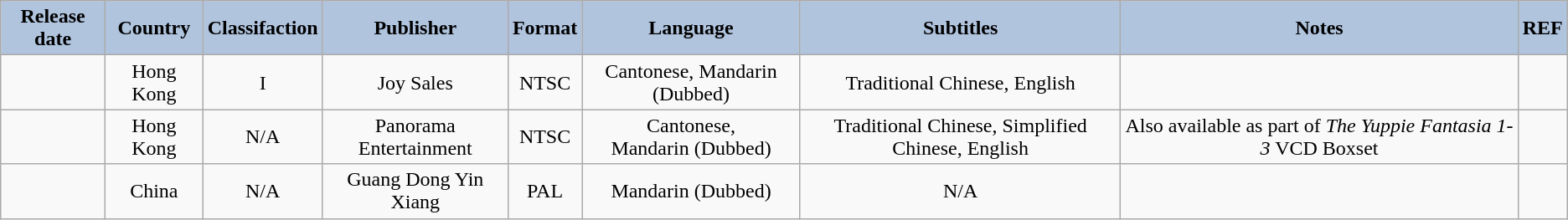<table class="wikitable">
<tr>
<th style="background:#B0C4DE;">Release date<br></th>
<th style="background:#B0C4DE;">Country<br></th>
<th style="background:#B0C4DE;">Classifaction<br></th>
<th style="background:#B0C4DE;">Publisher <br></th>
<th style="background:#B0C4DE;">Format <br></th>
<th style="background:#B0C4DE;">Language<br></th>
<th style="background:#B0C4DE;">Subtitles <br></th>
<th style="background:#B0C4DE;">Notes<br></th>
<th style="background:#B0C4DE;">REF</th>
</tr>
<tr style="text-align:center;">
<td></td>
<td>Hong Kong</td>
<td>I</td>
<td>Joy Sales</td>
<td>NTSC</td>
<td>Cantonese, Mandarin (Dubbed)</td>
<td>Traditional Chinese, English</td>
<td></td>
<td></td>
</tr>
<tr style="text-align:center;">
<td></td>
<td>Hong Kong</td>
<td>N/A</td>
<td>Panorama Entertainment</td>
<td>NTSC</td>
<td>Cantonese, <br> Mandarin (Dubbed)</td>
<td>Traditional Chinese, Simplified Chinese, English</td>
<td>Also available as part of <em>The Yuppie Fantasia 1-3</em> VCD Boxset</td>
<td></td>
</tr>
<tr style="text-align:center;">
<td></td>
<td>China</td>
<td>N/A</td>
<td>Guang Dong Yin Xiang</td>
<td>PAL</td>
<td>Mandarin (Dubbed)</td>
<td>N/A</td>
<td></td>
<td></td>
</tr>
</table>
